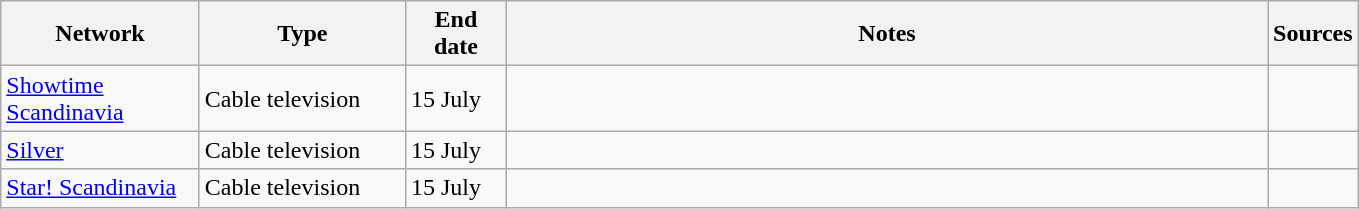<table class="wikitable">
<tr>
<th style="text-align:center; width:125px">Network</th>
<th style="text-align:center; width:130px">Type</th>
<th style="text-align:center; width:60px">End date</th>
<th style="text-align:center; width:500px">Notes</th>
<th style="text-align:center; width:30px">Sources</th>
</tr>
<tr>
<td><a href='#'>Showtime Scandinavia</a></td>
<td>Cable television</td>
<td>15 July</td>
<td></td>
<td></td>
</tr>
<tr>
<td><a href='#'>Silver</a></td>
<td>Cable television</td>
<td>15 July</td>
<td></td>
<td></td>
</tr>
<tr>
<td><a href='#'>Star! Scandinavia</a></td>
<td>Cable television</td>
<td>15 July</td>
<td></td>
<td></td>
</tr>
</table>
